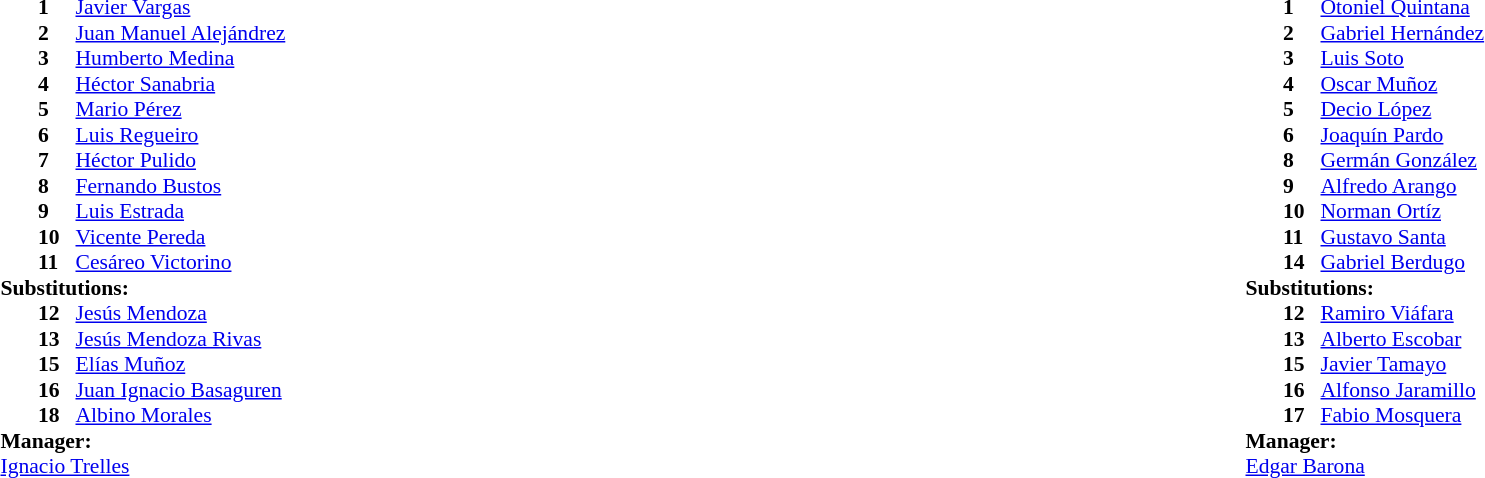<table width="100%">
<tr>
<td valign="top" width="40%"><br><table style="font-size:90%" cellspacing="0" cellpadding="0">
<tr>
<th width=25></th>
<th width=25></th>
</tr>
<tr>
<td></td>
<td><strong>1</strong></td>
<td><a href='#'>Javier Vargas</a></td>
</tr>
<tr>
<td></td>
<td><strong>2</strong></td>
<td><a href='#'>Juan Manuel Alejándrez</a></td>
</tr>
<tr>
<td></td>
<td><strong>3</strong></td>
<td><a href='#'>Humberto Medina</a></td>
</tr>
<tr>
<td></td>
<td><strong>4</strong></td>
<td><a href='#'>Héctor Sanabria</a></td>
</tr>
<tr>
<td></td>
<td><strong>5</strong></td>
<td><a href='#'>Mario Pérez</a></td>
</tr>
<tr>
<td></td>
<td><strong>6</strong></td>
<td><a href='#'>Luis Regueiro</a></td>
</tr>
<tr>
<td></td>
<td><strong>7</strong></td>
<td><a href='#'>Héctor Pulido</a></td>
<td></td>
<td></td>
</tr>
<tr>
<td></td>
<td><strong>8</strong></td>
<td><a href='#'>Fernando Bustos</a></td>
</tr>
<tr>
<td></td>
<td><strong>9</strong></td>
<td><a href='#'>Luis Estrada</a></td>
</tr>
<tr>
<td></td>
<td><strong>10</strong></td>
<td><a href='#'>Vicente Pereda</a></td>
</tr>
<tr>
<td></td>
<td><strong>11</strong></td>
<td><a href='#'>Cesáreo Victorino</a></td>
</tr>
<tr>
<td colspan=3><strong>Substitutions:</strong></td>
</tr>
<tr>
<td></td>
<td><strong>12</strong></td>
<td><a href='#'>Jesús Mendoza</a></td>
</tr>
<tr>
<td></td>
<td><strong>13</strong></td>
<td><a href='#'>Jesús Mendoza Rivas</a></td>
</tr>
<tr>
<td></td>
<td><strong>15</strong></td>
<td><a href='#'>Elías Muñoz</a></td>
</tr>
<tr>
<td></td>
<td><strong>16</strong></td>
<td><a href='#'>Juan Ignacio Basaguren</a></td>
<td></td>
<td></td>
</tr>
<tr>
<td></td>
<td><strong>18</strong></td>
<td><a href='#'>Albino Morales</a></td>
</tr>
<tr>
<td colspan=3><strong>Manager:</strong></td>
</tr>
<tr>
<td colspan=3> <a href='#'>Ignacio Trelles</a></td>
</tr>
</table>
</td>
<td valign="top" width="50%"><br><table style="font-size:90%; margin:auto" cellspacing="0" cellpadding="0">
<tr>
<th width=25></th>
<th width=25></th>
</tr>
<tr>
<td></td>
<td><strong>1</strong></td>
<td><a href='#'>Otoniel Quintana</a></td>
</tr>
<tr>
<td></td>
<td><strong>2</strong></td>
<td><a href='#'>Gabriel Hernández</a></td>
</tr>
<tr>
<td></td>
<td><strong>3</strong></td>
<td><a href='#'>Luis Soto</a></td>
</tr>
<tr>
<td></td>
<td><strong>4</strong></td>
<td><a href='#'>Oscar Muñoz</a></td>
</tr>
<tr>
<td></td>
<td><strong>5</strong></td>
<td><a href='#'>Decio López</a></td>
</tr>
<tr>
<td></td>
<td><strong>6</strong></td>
<td><a href='#'>Joaquín Pardo</a></td>
</tr>
<tr>
<td></td>
<td><strong>8</strong></td>
<td><a href='#'>Germán González</a></td>
</tr>
<tr>
<td></td>
<td><strong>9</strong></td>
<td><a href='#'>Alfredo Arango</a></td>
<td></td>
<td></td>
</tr>
<tr>
<td></td>
<td><strong>10</strong></td>
<td><a href='#'>Norman Ortíz</a></td>
</tr>
<tr>
<td></td>
<td><strong>11</strong></td>
<td><a href='#'>Gustavo Santa</a></td>
</tr>
<tr>
<td></td>
<td><strong>14</strong></td>
<td><a href='#'>Gabriel Berdugo</a></td>
</tr>
<tr>
<td colspan=3><strong>Substitutions:</strong></td>
</tr>
<tr>
<td></td>
<td><strong>12</strong></td>
<td><a href='#'>Ramiro Viáfara</a></td>
</tr>
<tr>
<td></td>
<td><strong>13</strong></td>
<td><a href='#'>Alberto Escobar</a></td>
</tr>
<tr>
<td></td>
<td><strong>15</strong></td>
<td><a href='#'>Javier Tamayo</a></td>
<td></td>
<td></td>
</tr>
<tr>
<td></td>
<td><strong>16</strong></td>
<td><a href='#'>Alfonso Jaramillo</a></td>
</tr>
<tr>
<td></td>
<td><strong>17</strong></td>
<td><a href='#'>Fabio Mosquera</a></td>
</tr>
<tr>
<td colspan=3><strong>Manager:</strong></td>
</tr>
<tr>
<td colspan=3> <a href='#'>Edgar Barona</a></td>
</tr>
</table>
</td>
</tr>
</table>
